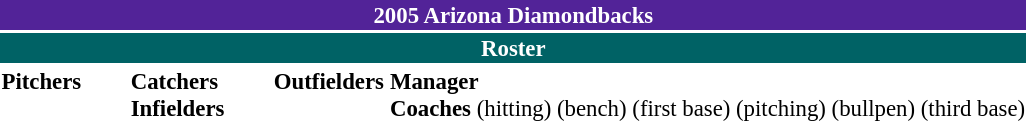<table class="toccolours" style="font-size: 95%;">
<tr>
<th colspan="10" style="background-color: #522398; color: #FFFFFF; text-align: center;">2005 Arizona Diamondbacks</th>
</tr>
<tr>
<td colspan="10" style="background-color: #006265; color: #FFFFFF; text-align: center;"><strong>Roster</strong></td>
</tr>
<tr>
<td valign="top"><strong>Pitchers</strong><br>























</td>
<td width="25px"></td>
<td valign="top"><strong>Catchers</strong><br>


<strong>Infielders</strong>








</td>
<td width="25px"></td>
<td valign="top"><strong>Outfielders</strong><br>




</td>
<td valign="top"><strong>Manager</strong><br>
<strong>Coaches</strong>
 (hitting)
 (bench)
 (first base)
 (pitching)
 (bullpen)
 (third base)</td>
</tr>
<tr>
</tr>
</table>
